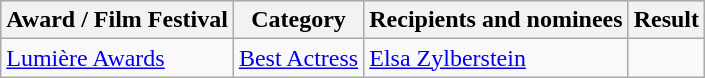<table class="wikitable plainrowheaders sortable">
<tr style="background:#ccc; text-align:center;">
<th scope="col">Award / Film Festival</th>
<th scope="col">Category</th>
<th scope="col">Recipients and nominees</th>
<th scope="col">Result</th>
</tr>
<tr>
<td><a href='#'>Lumière Awards</a></td>
<td><a href='#'>Best Actress</a></td>
<td><a href='#'>Elsa Zylberstein</a></td>
<td></td>
</tr>
</table>
